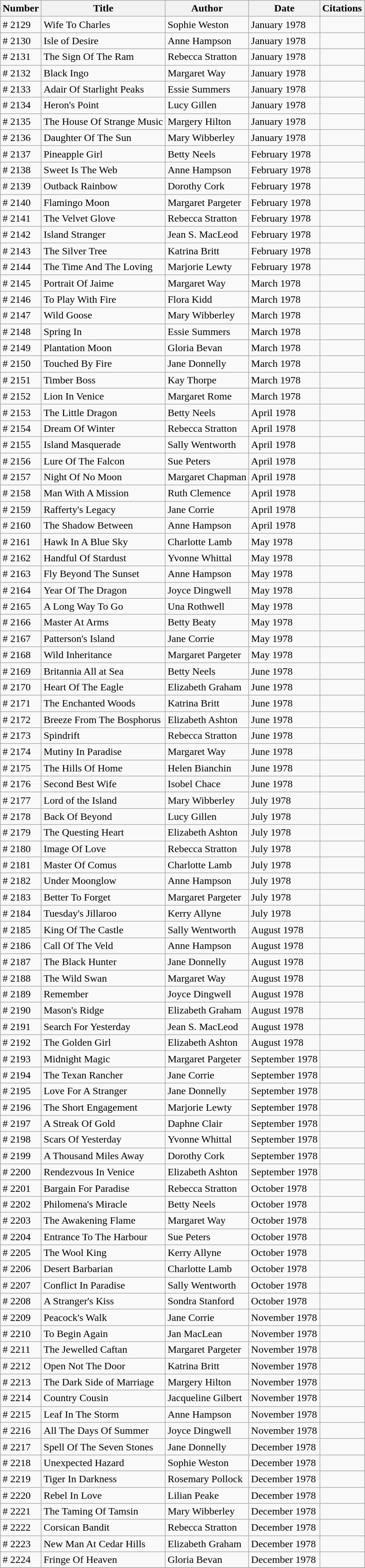<table class="wikitable">
<tr>
<th>Number</th>
<th>Title</th>
<th>Author</th>
<th>Date</th>
<th>Citations</th>
</tr>
<tr>
<td># 2129</td>
<td>Wife To Charles</td>
<td>Sophie Weston</td>
<td>January 1978</td>
<td></td>
</tr>
<tr>
<td># 2130</td>
<td>Isle of Desire</td>
<td>Anne Hampson</td>
<td>January 1978</td>
<td></td>
</tr>
<tr>
<td># 2131</td>
<td>The Sign Of The Ram</td>
<td>Rebecca Stratton</td>
<td>January 1978</td>
<td></td>
</tr>
<tr>
<td># 2132</td>
<td>Black Ingo</td>
<td>Margaret Way</td>
<td>January 1978</td>
<td></td>
</tr>
<tr>
<td># 2133</td>
<td>Adair Of Starlight Peaks</td>
<td>Essie Summers</td>
<td>January 1978</td>
<td></td>
</tr>
<tr>
<td># 2134</td>
<td>Heron's Point</td>
<td>Lucy Gillen</td>
<td>January 1978</td>
<td></td>
</tr>
<tr>
<td># 2135</td>
<td>The House Of Strange Music</td>
<td>Margery Hilton</td>
<td>January 1978</td>
<td></td>
</tr>
<tr>
<td># 2136</td>
<td>Daughter Of The Sun</td>
<td>Mary Wibberley</td>
<td>January 1978</td>
<td></td>
</tr>
<tr>
<td># 2137</td>
<td>Pineapple Girl</td>
<td>Betty Neels</td>
<td>February 1978</td>
<td></td>
</tr>
<tr>
<td># 2138</td>
<td>Sweet Is The Web</td>
<td>Anne Hampson</td>
<td>February 1978</td>
<td></td>
</tr>
<tr>
<td># 2139</td>
<td>Outback Rainbow</td>
<td>Dorothy Cork</td>
<td>February 1978</td>
<td></td>
</tr>
<tr>
<td># 2140</td>
<td>Flamingo Moon</td>
<td>Margaret Pargeter</td>
<td>February 1978</td>
<td></td>
</tr>
<tr>
<td># 2141</td>
<td>The Velvet Glove</td>
<td>Rebecca Stratton</td>
<td>February 1978</td>
<td></td>
</tr>
<tr>
<td># 2142</td>
<td>Island Stranger</td>
<td>Jean S. MacLeod</td>
<td>February 1978</td>
<td></td>
</tr>
<tr>
<td># 2143</td>
<td>The Silver Tree</td>
<td>Katrina Britt</td>
<td>February 1978</td>
<td></td>
</tr>
<tr>
<td># 2144</td>
<td>The Time And The Loving</td>
<td>Marjorie Lewty</td>
<td>February 1978</td>
<td></td>
</tr>
<tr>
<td># 2145</td>
<td>Portrait Of Jaime</td>
<td>Margaret Way</td>
<td>March 1978</td>
<td></td>
</tr>
<tr>
<td># 2146</td>
<td>To Play With Fire</td>
<td>Flora Kidd</td>
<td>March 1978</td>
<td></td>
</tr>
<tr>
<td># 2147</td>
<td>Wild Goose</td>
<td>Mary Wibberley</td>
<td>March 1978</td>
<td></td>
</tr>
<tr>
<td># 2148</td>
<td>Spring In</td>
<td>Essie Summers</td>
<td>March 1978</td>
<td></td>
</tr>
<tr>
<td># 2149</td>
<td>Plantation Moon</td>
<td>Gloria Bevan</td>
<td>March 1978</td>
<td></td>
</tr>
<tr>
<td># 2150</td>
<td>Touched By Fire</td>
<td>Jane Donnelly</td>
<td>March 1978</td>
<td></td>
</tr>
<tr>
<td># 2151</td>
<td>Timber Boss</td>
<td>Kay Thorpe</td>
<td>March 1978</td>
<td></td>
</tr>
<tr>
<td># 2152</td>
<td>Lion In Venice</td>
<td>Margaret Rome</td>
<td>March 1978</td>
<td></td>
</tr>
<tr>
<td># 2153</td>
<td>The Little Dragon</td>
<td>Betty Neels</td>
<td>April 1978</td>
<td></td>
</tr>
<tr>
<td># 2154</td>
<td>Dream Of Winter</td>
<td>Rebecca Stratton</td>
<td>April 1978</td>
<td></td>
</tr>
<tr>
<td># 2155</td>
<td>Island Masquerade</td>
<td>Sally Wentworth</td>
<td>April 1978</td>
<td></td>
</tr>
<tr>
<td># 2156</td>
<td>Lure Of The Falcon</td>
<td>Sue Peters</td>
<td>April 1978</td>
<td></td>
</tr>
<tr>
<td># 2157</td>
<td>Night Of No Moon</td>
<td>Margaret Chapman</td>
<td>April 1978</td>
<td></td>
</tr>
<tr>
<td># 2158</td>
<td>Man With A Mission</td>
<td>Ruth Clemence</td>
<td>April 1978</td>
<td></td>
</tr>
<tr>
<td># 2159</td>
<td>Rafferty's Legacy</td>
<td>Jane Corrie</td>
<td>April 1978</td>
<td></td>
</tr>
<tr>
<td># 2160</td>
<td>The Shadow Between</td>
<td>Anne Hampson</td>
<td>April 1978</td>
<td></td>
</tr>
<tr>
<td># 2161</td>
<td>Hawk In A Blue Sky</td>
<td>Charlotte Lamb</td>
<td>May 1978</td>
<td></td>
</tr>
<tr>
<td># 2162</td>
<td>Handful Of Stardust</td>
<td>Yvonne Whittal</td>
<td>May 1978</td>
<td></td>
</tr>
<tr>
<td># 2163</td>
<td>Fly Beyond The Sunset</td>
<td>Anne Hampson</td>
<td>May 1978</td>
<td></td>
</tr>
<tr>
<td># 2164</td>
<td>Year Of The Dragon</td>
<td>Joyce Dingwell</td>
<td>May 1978</td>
<td></td>
</tr>
<tr>
<td># 2165</td>
<td>A Long Way To Go</td>
<td>Una Rothwell</td>
<td>May 1978</td>
<td></td>
</tr>
<tr>
<td># 2166</td>
<td>Master At Arms</td>
<td>Betty Beaty</td>
<td>May 1978</td>
<td></td>
</tr>
<tr>
<td># 2167</td>
<td>Patterson's Island</td>
<td>Jane Corrie</td>
<td>May 1978</td>
<td></td>
</tr>
<tr>
<td># 2168</td>
<td>Wild Inheritance</td>
<td>Margaret Pargeter</td>
<td>May 1978</td>
<td></td>
</tr>
<tr>
<td># 2169</td>
<td>Britannia All at Sea</td>
<td>Betty Neels</td>
<td>June 1978</td>
<td></td>
</tr>
<tr>
<td># 2170</td>
<td>Heart Of The Eagle</td>
<td>Elizabeth Graham</td>
<td>June 1978</td>
<td></td>
</tr>
<tr>
<td># 2171</td>
<td>The Enchanted Woods</td>
<td>Katrina Britt</td>
<td>June 1978</td>
<td></td>
</tr>
<tr>
<td># 2172</td>
<td>Breeze From The Bosphorus</td>
<td>Elizabeth Ashton</td>
<td>June 1978</td>
<td></td>
</tr>
<tr>
<td># 2173</td>
<td>Spindrift</td>
<td>Rebecca Stratton</td>
<td>June 1978</td>
<td></td>
</tr>
<tr>
<td># 2174</td>
<td>Mutiny In Paradise</td>
<td>Margaret Way</td>
<td>June 1978</td>
<td></td>
</tr>
<tr>
<td># 2175</td>
<td>The Hills Of Home</td>
<td>Helen Bianchin</td>
<td>June 1978</td>
<td></td>
</tr>
<tr>
<td># 2176</td>
<td>Second Best Wife</td>
<td>Isobel Chace</td>
<td>June 1978</td>
<td></td>
</tr>
<tr>
<td># 2177</td>
<td>Lord of the Island</td>
<td>Mary Wibberley</td>
<td>July 1978</td>
<td></td>
</tr>
<tr>
<td># 2178</td>
<td>Back Of Beyond</td>
<td>Lucy Gillen</td>
<td>July 1978</td>
<td></td>
</tr>
<tr>
<td># 2179</td>
<td>The Questing Heart</td>
<td>Elizabeth Ashton</td>
<td>July 1978</td>
<td></td>
</tr>
<tr>
<td># 2180</td>
<td>Image Of Love</td>
<td>Rebecca Stratton</td>
<td>July 1978</td>
<td></td>
</tr>
<tr>
<td># 2181</td>
<td>Master Of Comus</td>
<td>Charlotte Lamb</td>
<td>July 1978</td>
<td></td>
</tr>
<tr>
<td># 2182</td>
<td>Under Moonglow</td>
<td>Anne Hampson</td>
<td>July 1978</td>
<td></td>
</tr>
<tr>
<td># 2183</td>
<td>Better To Forget</td>
<td>Margaret Pargeter</td>
<td>July 1978</td>
<td></td>
</tr>
<tr>
<td># 2184</td>
<td>Tuesday's Jillaroo</td>
<td>Kerry Allyne</td>
<td>July 1978</td>
<td></td>
</tr>
<tr>
<td># 2185</td>
<td>King Of The Castle</td>
<td>Sally Wentworth</td>
<td>August 1978</td>
<td></td>
</tr>
<tr>
<td># 2186</td>
<td>Call Of The Veld</td>
<td>Anne Hampson</td>
<td>August 1978</td>
<td></td>
</tr>
<tr>
<td># 2187</td>
<td>The Black Hunter</td>
<td>Jane Donnelly</td>
<td>August 1978</td>
<td></td>
</tr>
<tr>
<td># 2188</td>
<td>The Wild Swan</td>
<td>Margaret Way</td>
<td>August 1978</td>
<td></td>
</tr>
<tr>
<td># 2189</td>
<td>Remember</td>
<td>Joyce Dingwell</td>
<td>August 1978</td>
<td></td>
</tr>
<tr>
<td># 2190</td>
<td>Mason's Ridge</td>
<td>Elizabeth Graham</td>
<td>August 1978</td>
<td></td>
</tr>
<tr>
<td># 2191</td>
<td>Search For Yesterday</td>
<td>Jean S. MacLeod</td>
<td>August 1978</td>
<td></td>
</tr>
<tr>
<td># 2192</td>
<td>The Golden Girl</td>
<td>Elizabeth Ashton</td>
<td>August 1978</td>
<td></td>
</tr>
<tr>
<td># 2193</td>
<td>Midnight Magic</td>
<td>Margaret Pargeter</td>
<td>September 1978</td>
<td></td>
</tr>
<tr>
<td># 2194</td>
<td>The Texan Rancher</td>
<td>Jane Corrie</td>
<td>September 1978</td>
<td></td>
</tr>
<tr>
<td># 2195</td>
<td>Love For A Stranger</td>
<td>Jane Donnelly</td>
<td>September 1978</td>
<td></td>
</tr>
<tr>
<td># 2196</td>
<td>The Short Engagement</td>
<td>Marjorie Lewty</td>
<td>September 1978</td>
<td></td>
</tr>
<tr>
<td># 2197</td>
<td>A Streak Of Gold</td>
<td>Daphne Clair</td>
<td>September 1978</td>
<td></td>
</tr>
<tr>
<td># 2198</td>
<td>Scars Of Yesterday</td>
<td>Yvonne Whittal</td>
<td>September 1978</td>
<td></td>
</tr>
<tr>
<td># 2199</td>
<td>A Thousand Miles Away</td>
<td>Dorothy Cork</td>
<td>September 1978</td>
<td></td>
</tr>
<tr>
<td># 2200</td>
<td>Rendezvous In Venice</td>
<td>Elizabeth Ashton</td>
<td>September 1978</td>
<td></td>
</tr>
<tr>
<td># 2201</td>
<td>Bargain For Paradise</td>
<td>Rebecca Stratton</td>
<td>October 1978</td>
<td></td>
</tr>
<tr>
<td># 2202</td>
<td>Philomena's Miracle</td>
<td>Betty Neels</td>
<td>October 1978</td>
<td></td>
</tr>
<tr>
<td># 2203</td>
<td>The Awakening Flame</td>
<td>Margaret Way</td>
<td>October 1978</td>
<td></td>
</tr>
<tr>
<td># 2204</td>
<td>Entrance To The Harbour</td>
<td>Sue Peters</td>
<td>October 1978</td>
<td></td>
</tr>
<tr>
<td># 2205</td>
<td>The Wool King</td>
<td>Kerry Allyne</td>
<td>October 1978</td>
<td></td>
</tr>
<tr>
<td># 2206</td>
<td>Desert Barbarian</td>
<td>Charlotte Lamb</td>
<td>October 1978</td>
<td></td>
</tr>
<tr>
<td># 2207</td>
<td>Conflict In Paradise</td>
<td>Sally Wentworth</td>
<td>October 1978</td>
<td></td>
</tr>
<tr>
<td># 2208</td>
<td>A Stranger's Kiss</td>
<td>Sondra Stanford</td>
<td>October 1978</td>
<td></td>
</tr>
<tr>
<td># 2209</td>
<td>Peacock's Walk</td>
<td>Jane Corrie</td>
<td>November 1978</td>
<td></td>
</tr>
<tr>
<td># 2210</td>
<td>To Begin Again</td>
<td>Jan MacLean</td>
<td>November 1978</td>
<td></td>
</tr>
<tr>
<td># 2211</td>
<td>The Jewelled Caftan</td>
<td>Margaret Pargeter</td>
<td>November 1978</td>
<td></td>
</tr>
<tr>
<td># 2212</td>
<td>Open Not The Door</td>
<td>Katrina Britt</td>
<td>November 1978</td>
<td></td>
</tr>
<tr>
<td># 2213</td>
<td>The Dark Side of Marriage</td>
<td>Margery Hilton</td>
<td>November 1978</td>
<td></td>
</tr>
<tr>
<td># 2214</td>
<td>Country Cousin</td>
<td>Jacqueline Gilbert</td>
<td>November 1978</td>
<td></td>
</tr>
<tr>
<td># 2215</td>
<td>Leaf In The Storm</td>
<td>Anne Hampson</td>
<td>November 1978</td>
<td></td>
</tr>
<tr>
<td># 2216</td>
<td>All The Days Of Summer</td>
<td>Joyce Dingwell</td>
<td>November 1978</td>
<td></td>
</tr>
<tr>
<td># 2217</td>
<td>Spell Of The Seven Stones</td>
<td>Jane Donnelly</td>
<td>December 1978</td>
<td></td>
</tr>
<tr>
<td># 2218</td>
<td>Unexpected Hazard</td>
<td>Sophie Weston</td>
<td>December 1978</td>
<td></td>
</tr>
<tr>
<td># 2219</td>
<td>Tiger In Darkness</td>
<td>Rosemary Pollock</td>
<td>December 1978</td>
<td></td>
</tr>
<tr>
<td># 2220</td>
<td>Rebel In Love</td>
<td>Lilian Peake</td>
<td>December 1978</td>
<td></td>
</tr>
<tr>
<td># 2221</td>
<td>The Taming Of Tamsin</td>
<td>Mary Wibberley</td>
<td>December 1978</td>
<td></td>
</tr>
<tr>
<td># 2222</td>
<td>Corsican Bandit</td>
<td>Rebecca Stratton</td>
<td>December 1978</td>
<td></td>
</tr>
<tr>
<td># 2223</td>
<td>New Man At Cedar Hills</td>
<td>Elizabeth Graham</td>
<td>December 1978</td>
<td></td>
</tr>
<tr>
<td># 2224</td>
<td>Fringe Of Heaven</td>
<td>Gloria Bevan</td>
<td>December 1978</td>
<td></td>
</tr>
<tr>
</tr>
</table>
